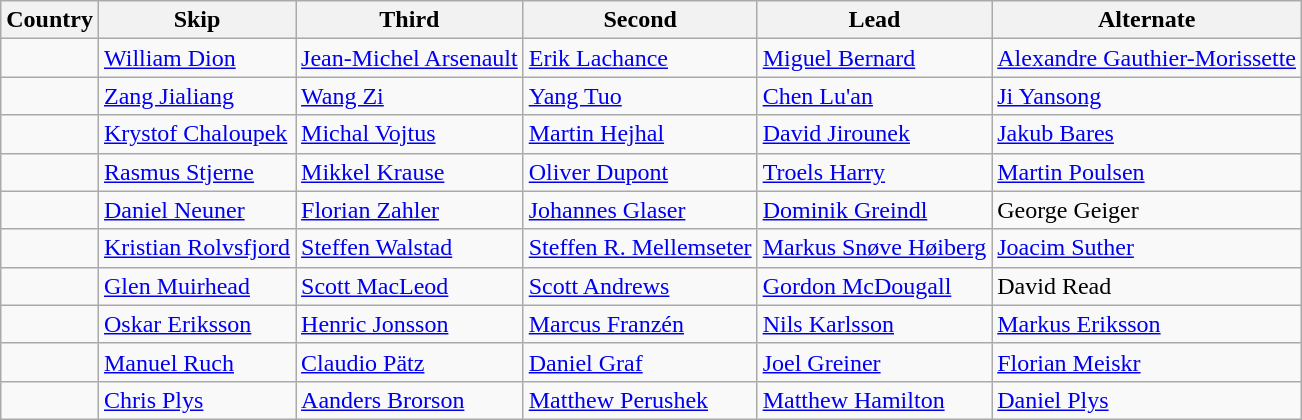<table class="wikitable">
<tr>
<th>Country</th>
<th>Skip</th>
<th>Third</th>
<th>Second</th>
<th>Lead</th>
<th>Alternate</th>
</tr>
<tr>
<td></td>
<td><a href='#'>William Dion</a></td>
<td><a href='#'>Jean-Michel Arsenault</a></td>
<td><a href='#'>Erik Lachance</a></td>
<td><a href='#'>Miguel Bernard</a></td>
<td><a href='#'>Alexandre Gauthier-Morissette</a></td>
</tr>
<tr>
<td></td>
<td><a href='#'>Zang Jialiang</a></td>
<td><a href='#'>Wang Zi</a></td>
<td><a href='#'>Yang Tuo</a></td>
<td><a href='#'>Chen Lu'an</a></td>
<td><a href='#'>Ji Yansong</a></td>
</tr>
<tr>
<td></td>
<td><a href='#'>Krystof Chaloupek</a></td>
<td><a href='#'>Michal Vojtus</a></td>
<td><a href='#'>Martin Hejhal</a></td>
<td><a href='#'>David Jirounek</a></td>
<td><a href='#'>Jakub Bares</a></td>
</tr>
<tr>
<td></td>
<td><a href='#'>Rasmus Stjerne</a></td>
<td><a href='#'>Mikkel Krause</a></td>
<td><a href='#'>Oliver Dupont</a></td>
<td><a href='#'>Troels Harry</a></td>
<td><a href='#'>Martin Poulsen</a></td>
</tr>
<tr>
<td></td>
<td><a href='#'>Daniel Neuner</a></td>
<td><a href='#'>Florian Zahler</a></td>
<td><a href='#'>Johannes Glaser</a></td>
<td><a href='#'>Dominik Greindl</a></td>
<td>George Geiger</td>
</tr>
<tr>
<td></td>
<td><a href='#'>Kristian Rolvsfjord</a></td>
<td><a href='#'>Steffen Walstad</a></td>
<td><a href='#'>Steffen R. Mellemseter</a></td>
<td><a href='#'>Markus Snøve Høiberg</a></td>
<td><a href='#'>Joacim Suther</a></td>
</tr>
<tr>
<td></td>
<td><a href='#'>Glen Muirhead</a></td>
<td><a href='#'>Scott MacLeod</a></td>
<td><a href='#'>Scott Andrews</a></td>
<td><a href='#'>Gordon McDougall</a></td>
<td>David Read</td>
</tr>
<tr>
<td></td>
<td><a href='#'>Oskar Eriksson</a></td>
<td><a href='#'>Henric Jonsson</a></td>
<td><a href='#'>Marcus Franzén</a></td>
<td><a href='#'>Nils Karlsson</a></td>
<td><a href='#'>Markus Eriksson</a></td>
</tr>
<tr>
<td></td>
<td><a href='#'>Manuel Ruch</a></td>
<td><a href='#'>Claudio Pätz</a></td>
<td><a href='#'>Daniel Graf</a></td>
<td><a href='#'>Joel Greiner</a></td>
<td><a href='#'>Florian Meiskr</a></td>
</tr>
<tr>
<td></td>
<td><a href='#'>Chris Plys</a></td>
<td><a href='#'>Aanders Brorson</a></td>
<td><a href='#'>Matthew Perushek</a></td>
<td><a href='#'>Matthew Hamilton</a></td>
<td><a href='#'>Daniel Plys</a></td>
</tr>
</table>
